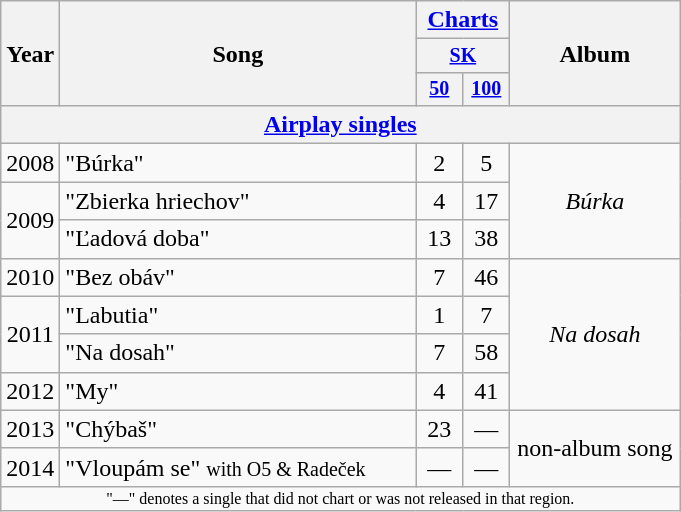<table class="wikitable" style="text-align:center;">
<tr>
<th rowspan=3 width=5>Year</th>
<th rowspan=3 width=230>Song</th>
<th colspan=2 width=50><a href='#'>Charts</a></th>
<th rowspan=3 width=106>Album</th>
</tr>
<tr style="font-size:smaller;">
<th colspan=2 width=50><a href='#'>SK</a></th>
</tr>
<tr style="font-size:smaller;">
<th width=25><a href='#'>50</a><br></th>
<th width=25><a href='#'>100</a><br></th>
</tr>
<tr>
<th colspan=5><a href='#'>Airplay singles</a></th>
</tr>
<tr>
<td>2008</td>
<td align=left>"Búrka"</td>
<td>2</td>
<td>5</td>
<td rowspan=3><em>Búrka</em></td>
</tr>
<tr>
<td rowspan=2>2009</td>
<td align=left>"Zbierka hriechov"</td>
<td>4</td>
<td>17</td>
</tr>
<tr>
<td align=left>"Ľadová doba"</td>
<td>13</td>
<td>38</td>
</tr>
<tr>
<td>2010</td>
<td align=left>"Bez obáv"</td>
<td>7</td>
<td>46</td>
<td rowspan=4><em>Na dosah</em></td>
</tr>
<tr>
<td rowspan=2>2011</td>
<td align=left>"Labutia"</td>
<td>1</td>
<td>7</td>
</tr>
<tr>
<td align=left>"Na dosah"</td>
<td>7</td>
<td>58</td>
</tr>
<tr>
<td>2012</td>
<td align=left>"My"</td>
<td>4</td>
<td>41</td>
</tr>
<tr>
<td>2013</td>
<td align=left>"Chýbaš"</td>
<td>23</td>
<td>—</td>
<td rowspan=2>non-album song</td>
</tr>
<tr>
<td>2014</td>
<td align=left>"Vloupám se" <small>with O5 & Radeček</small></td>
<td>—</td>
<td>—</td>
</tr>
<tr>
<td colspan=5 style="font-size: 8pt">"—" denotes a single that did not chart or was not released in that region.</td>
</tr>
</table>
